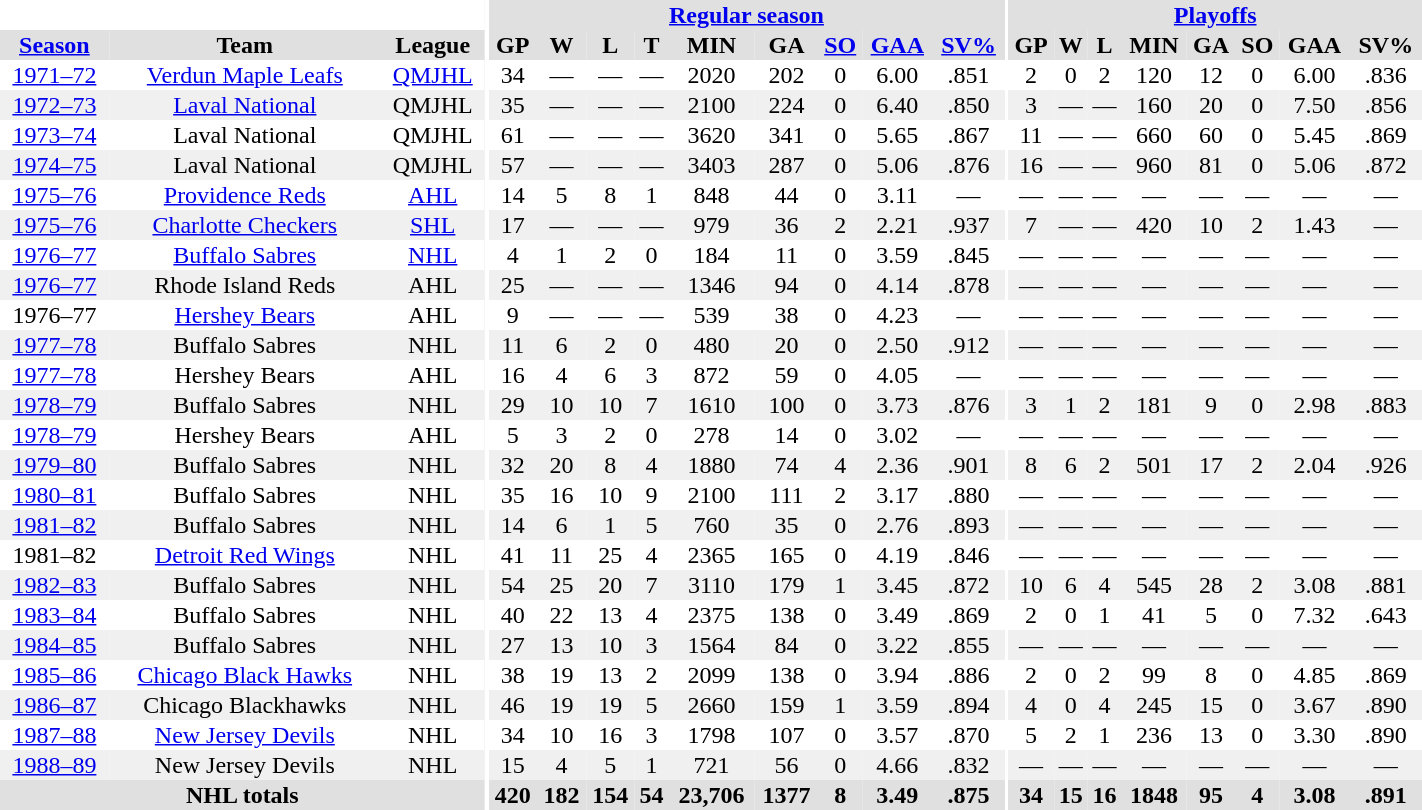<table border="0" cellpadding="1" cellspacing="0" style="text-align:center; width:75%">
<tr ALIGN="center" bgcolor="#e0e0e0">
<th align="center" colspan="3" bgcolor="#ffffff"></th>
<th align="center" rowspan="99" bgcolor="#ffffff"></th>
<th align="center" colspan="9" bgcolor="#e0e0e0"><a href='#'>Regular season</a></th>
<th align="center" rowspan="99" bgcolor="#ffffff"></th>
<th align="center" colspan="8" bgcolor="#e0e0e0"><a href='#'>Playoffs</a></th>
</tr>
<tr ALIGN="center" bgcolor="#e0e0e0">
<th><a href='#'>Season</a></th>
<th>Team</th>
<th>League</th>
<th>GP</th>
<th>W</th>
<th>L</th>
<th>T</th>
<th>MIN</th>
<th>GA</th>
<th><a href='#'>SO</a></th>
<th><a href='#'>GAA</a></th>
<th><a href='#'>SV%</a></th>
<th>GP</th>
<th>W</th>
<th>L</th>
<th>MIN</th>
<th>GA</th>
<th>SO</th>
<th>GAA</th>
<th>SV%</th>
</tr>
<tr>
<td><a href='#'>1971–72</a></td>
<td><a href='#'>Verdun Maple Leafs</a></td>
<td><a href='#'>QMJHL</a></td>
<td>34</td>
<td>—</td>
<td>—</td>
<td>—</td>
<td>2020</td>
<td>202</td>
<td>0</td>
<td>6.00</td>
<td>.851</td>
<td>2</td>
<td>0</td>
<td>2</td>
<td>120</td>
<td>12</td>
<td>0</td>
<td>6.00</td>
<td>.836</td>
</tr>
<tr bgcolor="#f0f0f0">
<td><a href='#'>1972–73</a></td>
<td><a href='#'>Laval National</a></td>
<td>QMJHL</td>
<td>35</td>
<td>—</td>
<td>—</td>
<td>—</td>
<td>2100</td>
<td>224</td>
<td>0</td>
<td>6.40</td>
<td>.850</td>
<td>3</td>
<td>—</td>
<td>—</td>
<td>160</td>
<td>20</td>
<td>0</td>
<td>7.50</td>
<td>.856</td>
</tr>
<tr>
<td><a href='#'>1973–74</a></td>
<td>Laval National</td>
<td>QMJHL</td>
<td>61</td>
<td>—</td>
<td>—</td>
<td>—</td>
<td>3620</td>
<td>341</td>
<td>0</td>
<td>5.65</td>
<td>.867</td>
<td>11</td>
<td>—</td>
<td>—</td>
<td>660</td>
<td>60</td>
<td>0</td>
<td>5.45</td>
<td>.869</td>
</tr>
<tr bgcolor="#f0f0f0">
<td><a href='#'>1974–75</a></td>
<td>Laval National</td>
<td>QMJHL</td>
<td>57</td>
<td>—</td>
<td>—</td>
<td>—</td>
<td>3403</td>
<td>287</td>
<td>0</td>
<td>5.06</td>
<td>.876</td>
<td>16</td>
<td>—</td>
<td>—</td>
<td>960</td>
<td>81</td>
<td>0</td>
<td>5.06</td>
<td>.872</td>
</tr>
<tr>
<td><a href='#'>1975–76</a></td>
<td><a href='#'>Providence Reds</a></td>
<td><a href='#'>AHL</a></td>
<td>14</td>
<td>5</td>
<td>8</td>
<td>1</td>
<td>848</td>
<td>44</td>
<td>0</td>
<td>3.11</td>
<td>—</td>
<td>—</td>
<td>—</td>
<td>—</td>
<td>—</td>
<td>—</td>
<td>—</td>
<td>—</td>
<td>—</td>
</tr>
<tr bgcolor="#f0f0f0">
<td><a href='#'>1975–76</a></td>
<td><a href='#'>Charlotte Checkers</a></td>
<td><a href='#'>SHL</a></td>
<td>17</td>
<td>—</td>
<td>—</td>
<td>—</td>
<td>979</td>
<td>36</td>
<td>2</td>
<td>2.21</td>
<td>.937</td>
<td>7</td>
<td>—</td>
<td>—</td>
<td>420</td>
<td>10</td>
<td>2</td>
<td>1.43</td>
<td>—</td>
</tr>
<tr>
<td><a href='#'>1976–77</a></td>
<td><a href='#'>Buffalo Sabres</a></td>
<td><a href='#'>NHL</a></td>
<td>4</td>
<td>1</td>
<td>2</td>
<td>0</td>
<td>184</td>
<td>11</td>
<td>0</td>
<td>3.59</td>
<td>.845</td>
<td>—</td>
<td>—</td>
<td>—</td>
<td>—</td>
<td>—</td>
<td>—</td>
<td>—</td>
<td>—</td>
</tr>
<tr bgcolor="#f0f0f0">
<td><a href='#'>1976–77</a></td>
<td>Rhode Island Reds</td>
<td>AHL</td>
<td>25</td>
<td>—</td>
<td>—</td>
<td>—</td>
<td>1346</td>
<td>94</td>
<td>0</td>
<td>4.14</td>
<td>.878</td>
<td>—</td>
<td>—</td>
<td>—</td>
<td>—</td>
<td>—</td>
<td>—</td>
<td>—</td>
<td>—</td>
</tr>
<tr>
<td>1976–77</td>
<td><a href='#'>Hershey Bears</a></td>
<td>AHL</td>
<td>9</td>
<td>—</td>
<td>—</td>
<td>—</td>
<td>539</td>
<td>38</td>
<td>0</td>
<td>4.23</td>
<td>—</td>
<td>—</td>
<td>—</td>
<td>—</td>
<td>—</td>
<td>—</td>
<td>—</td>
<td>—</td>
<td>—</td>
</tr>
<tr bgcolor="#f0f0f0">
<td><a href='#'>1977–78</a></td>
<td>Buffalo Sabres</td>
<td>NHL</td>
<td>11</td>
<td>6</td>
<td>2</td>
<td>0</td>
<td>480</td>
<td>20</td>
<td>0</td>
<td>2.50</td>
<td>.912</td>
<td>—</td>
<td>—</td>
<td>—</td>
<td>—</td>
<td>—</td>
<td>—</td>
<td>—</td>
<td>—</td>
</tr>
<tr>
<td><a href='#'>1977–78</a></td>
<td>Hershey Bears</td>
<td>AHL</td>
<td>16</td>
<td>4</td>
<td>6</td>
<td>3</td>
<td>872</td>
<td>59</td>
<td>0</td>
<td>4.05</td>
<td>—</td>
<td>—</td>
<td>—</td>
<td>—</td>
<td>—</td>
<td>—</td>
<td>—</td>
<td>—</td>
<td>—</td>
</tr>
<tr bgcolor="#f0f0f0">
<td><a href='#'>1978–79</a></td>
<td>Buffalo Sabres</td>
<td>NHL</td>
<td>29</td>
<td>10</td>
<td>10</td>
<td>7</td>
<td>1610</td>
<td>100</td>
<td>0</td>
<td>3.73</td>
<td>.876</td>
<td>3</td>
<td>1</td>
<td>2</td>
<td>181</td>
<td>9</td>
<td>0</td>
<td>2.98</td>
<td>.883</td>
</tr>
<tr>
<td><a href='#'>1978–79</a></td>
<td>Hershey Bears</td>
<td>AHL</td>
<td>5</td>
<td>3</td>
<td>2</td>
<td>0</td>
<td>278</td>
<td>14</td>
<td>0</td>
<td>3.02</td>
<td>—</td>
<td>—</td>
<td>—</td>
<td>—</td>
<td>—</td>
<td>—</td>
<td>—</td>
<td>—</td>
<td>—</td>
</tr>
<tr bgcolor="#f0f0f0">
<td><a href='#'>1979–80</a></td>
<td>Buffalo Sabres</td>
<td>NHL</td>
<td>32</td>
<td>20</td>
<td>8</td>
<td>4</td>
<td>1880</td>
<td>74</td>
<td>4</td>
<td>2.36</td>
<td>.901</td>
<td>8</td>
<td>6</td>
<td>2</td>
<td>501</td>
<td>17</td>
<td>2</td>
<td>2.04</td>
<td>.926</td>
</tr>
<tr>
<td><a href='#'>1980–81</a></td>
<td>Buffalo Sabres</td>
<td>NHL</td>
<td>35</td>
<td>16</td>
<td>10</td>
<td>9</td>
<td>2100</td>
<td>111</td>
<td>2</td>
<td>3.17</td>
<td>.880</td>
<td>—</td>
<td>—</td>
<td>—</td>
<td>—</td>
<td>—</td>
<td>—</td>
<td>—</td>
<td>—</td>
</tr>
<tr bgcolor="#f0f0f0">
<td><a href='#'>1981–82</a></td>
<td>Buffalo Sabres</td>
<td>NHL</td>
<td>14</td>
<td>6</td>
<td>1</td>
<td>5</td>
<td>760</td>
<td>35</td>
<td>0</td>
<td>2.76</td>
<td>.893</td>
<td>—</td>
<td>—</td>
<td>—</td>
<td>—</td>
<td>—</td>
<td>—</td>
<td>—</td>
<td>—</td>
</tr>
<tr>
<td>1981–82</td>
<td><a href='#'>Detroit Red Wings</a></td>
<td>NHL</td>
<td>41</td>
<td>11</td>
<td>25</td>
<td>4</td>
<td>2365</td>
<td>165</td>
<td>0</td>
<td>4.19</td>
<td>.846</td>
<td>—</td>
<td>—</td>
<td>—</td>
<td>—</td>
<td>—</td>
<td>—</td>
<td>—</td>
<td>—</td>
</tr>
<tr bgcolor="#f0f0f0">
<td><a href='#'>1982–83</a></td>
<td>Buffalo Sabres</td>
<td>NHL</td>
<td>54</td>
<td>25</td>
<td>20</td>
<td>7</td>
<td>3110</td>
<td>179</td>
<td>1</td>
<td>3.45</td>
<td>.872</td>
<td>10</td>
<td>6</td>
<td>4</td>
<td>545</td>
<td>28</td>
<td>2</td>
<td>3.08</td>
<td>.881</td>
</tr>
<tr>
<td><a href='#'>1983–84</a></td>
<td>Buffalo Sabres</td>
<td>NHL</td>
<td>40</td>
<td>22</td>
<td>13</td>
<td>4</td>
<td>2375</td>
<td>138</td>
<td>0</td>
<td>3.49</td>
<td>.869</td>
<td>2</td>
<td>0</td>
<td>1</td>
<td>41</td>
<td>5</td>
<td>0</td>
<td>7.32</td>
<td>.643</td>
</tr>
<tr bgcolor="#f0f0f0">
<td><a href='#'>1984–85</a></td>
<td>Buffalo Sabres</td>
<td>NHL</td>
<td>27</td>
<td>13</td>
<td>10</td>
<td>3</td>
<td>1564</td>
<td>84</td>
<td>0</td>
<td>3.22</td>
<td>.855</td>
<td>—</td>
<td>—</td>
<td>—</td>
<td>—</td>
<td>—</td>
<td>—</td>
<td>—</td>
<td>—</td>
</tr>
<tr>
<td><a href='#'>1985–86</a></td>
<td><a href='#'>Chicago Black Hawks</a></td>
<td>NHL</td>
<td>38</td>
<td>19</td>
<td>13</td>
<td>2</td>
<td>2099</td>
<td>138</td>
<td>0</td>
<td>3.94</td>
<td>.886</td>
<td>2</td>
<td>0</td>
<td>2</td>
<td>99</td>
<td>8</td>
<td>0</td>
<td>4.85</td>
<td>.869</td>
</tr>
<tr bgcolor="#f0f0f0">
<td><a href='#'>1986–87</a></td>
<td>Chicago Blackhawks</td>
<td>NHL</td>
<td>46</td>
<td>19</td>
<td>19</td>
<td>5</td>
<td>2660</td>
<td>159</td>
<td>1</td>
<td>3.59</td>
<td>.894</td>
<td>4</td>
<td>0</td>
<td>4</td>
<td>245</td>
<td>15</td>
<td>0</td>
<td>3.67</td>
<td>.890</td>
</tr>
<tr>
<td><a href='#'>1987–88</a></td>
<td><a href='#'>New Jersey Devils</a></td>
<td>NHL</td>
<td>34</td>
<td>10</td>
<td>16</td>
<td>3</td>
<td>1798</td>
<td>107</td>
<td>0</td>
<td>3.57</td>
<td>.870</td>
<td>5</td>
<td>2</td>
<td>1</td>
<td>236</td>
<td>13</td>
<td>0</td>
<td>3.30</td>
<td>.890</td>
</tr>
<tr bgcolor="#f0f0f0">
<td><a href='#'>1988–89</a></td>
<td>New Jersey Devils</td>
<td>NHL</td>
<td>15</td>
<td>4</td>
<td>5</td>
<td>1</td>
<td>721</td>
<td>56</td>
<td>0</td>
<td>4.66</td>
<td>.832</td>
<td>—</td>
<td>—</td>
<td>—</td>
<td>—</td>
<td>—</td>
<td>—</td>
<td>—</td>
<td>—</td>
</tr>
<tr bgcolor="#e0e0e0">
<th colspan="3">NHL totals</th>
<th>420</th>
<th>182</th>
<th>154</th>
<th>54</th>
<th>23,706</th>
<th>1377</th>
<th>8</th>
<th>3.49</th>
<th>.875</th>
<th>34</th>
<th>15</th>
<th>16</th>
<th>1848</th>
<th>95</th>
<th>4</th>
<th>3.08</th>
<th>.891</th>
</tr>
</table>
